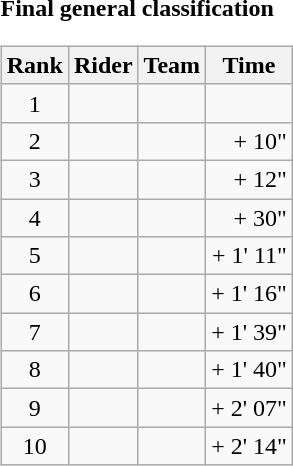<table>
<tr>
<td><strong>Final general classification</strong><br><table class="wikitable">
<tr>
<th scope="col">Rank</th>
<th scope="col">Rider</th>
<th scope="col">Team</th>
<th scope="col">Time</th>
</tr>
<tr>
<td style="text-align:center;">1</td>
<td></td>
<td></td>
<td style="text-align:right;"></td>
</tr>
<tr>
<td style="text-align:center;">2</td>
<td></td>
<td></td>
<td style="text-align:right;">+ 10"</td>
</tr>
<tr>
<td style="text-align:center;">3</td>
<td></td>
<td></td>
<td style="text-align:right;">+ 12"</td>
</tr>
<tr>
<td style="text-align:center;">4</td>
<td></td>
<td></td>
<td style="text-align:right;">+ 30"</td>
</tr>
<tr>
<td style="text-align:center;">5</td>
<td></td>
<td></td>
<td style="text-align:right;">+ 1' 11"</td>
</tr>
<tr>
<td style="text-align:center;">6</td>
<td></td>
<td></td>
<td style="text-align:right;">+ 1' 16"</td>
</tr>
<tr>
<td style="text-align:center;">7</td>
<td></td>
<td></td>
<td style="text-align:right;">+ 1' 39"</td>
</tr>
<tr>
<td style="text-align:center;">8</td>
<td></td>
<td></td>
<td style="text-align:right;">+ 1' 40"</td>
</tr>
<tr>
<td style="text-align:center;">9</td>
<td></td>
<td></td>
<td style="text-align:right;">+ 2' 07"</td>
</tr>
<tr>
<td style="text-align:center;">10</td>
<td></td>
<td></td>
<td style="text-align:right;">+ 2' 14"</td>
</tr>
</table>
</td>
</tr>
</table>
